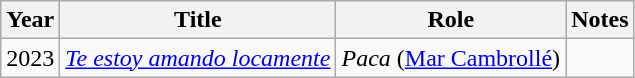<table class="wikitable">
<tr>
<th><strong>Year</strong></th>
<th>Title</th>
<th><strong>Role</strong></th>
<th>Notes</th>
</tr>
<tr>
<td>2023</td>
<td><em><a href='#'>Te estoy amando locamente</a></em></td>
<td><em>Paca</em> (<a href='#'>Mar Cambrollé</a>)<em></em></td>
<td></td>
</tr>
</table>
